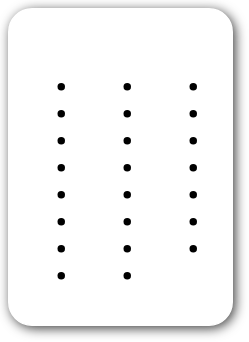<table style=" border-radius:1em; box-shadow: 0.1em 0.1em 0.5em rgba(0,0,0,0.75); background-color: white; border: 1px solid white; padding: 5px;">
<tr style="vertical-align:top;">
<td><br><ul><li></li><li></li><li></li><li></li><li></li><li></li><li></li><li></li></ul></td>
<td valign="top"><br><ul><li></li><li></li><li></li><li></li><li></li><li></li><li></li><li></li></ul></td>
<td valign="top"><br><ul><li></li><li></li><li></li><li></li><li></li><li></li><li></li></ul></td>
<td></td>
</tr>
</table>
